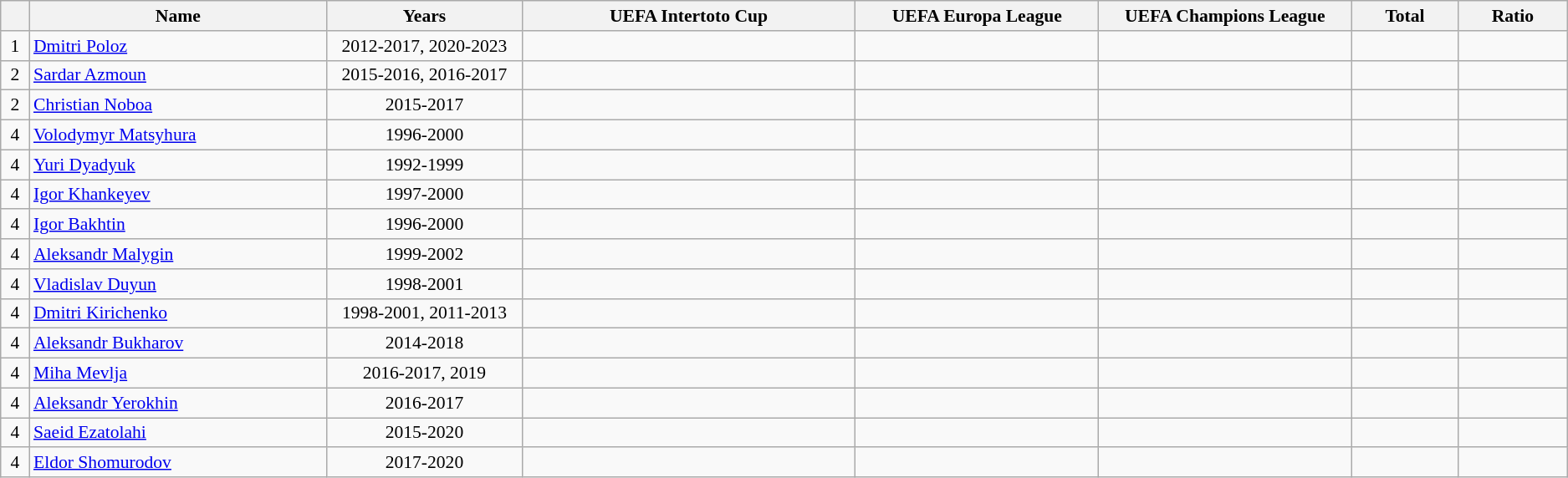<table class="wikitable sortable"  style="text-align:center; font-size:90%; ">
<tr>
<th width=20px></th>
<th width=300px>Name</th>
<th width=200px>Years</th>
<th width=350px>UEFA Intertoto Cup</th>
<th width=250px>UEFA Europa League</th>
<th width=250px>UEFA Champions League</th>
<th width=100px>Total</th>
<th width=100px>Ratio</th>
</tr>
<tr>
<td>1</td>
<td align="left"> <a href='#'>Dmitri Poloz</a></td>
<td>2012-2017, 2020-2023</td>
<td></td>
<td></td>
<td></td>
<td></td>
<td></td>
</tr>
<tr>
<td>2</td>
<td align="left"> <a href='#'>Sardar Azmoun</a></td>
<td>2015-2016, 2016-2017</td>
<td></td>
<td></td>
<td></td>
<td></td>
<td></td>
</tr>
<tr>
<td>2</td>
<td align="left"> <a href='#'>Christian Noboa</a></td>
<td>2015-2017</td>
<td></td>
<td></td>
<td></td>
<td></td>
<td></td>
</tr>
<tr>
<td>4</td>
<td align="left"> <a href='#'>Volodymyr Matsyhura</a></td>
<td>1996-2000</td>
<td></td>
<td></td>
<td></td>
<td></td>
<td></td>
</tr>
<tr>
<td>4</td>
<td align="left"> <a href='#'>Yuri Dyadyuk</a></td>
<td>1992-1999</td>
<td></td>
<td></td>
<td></td>
<td></td>
<td></td>
</tr>
<tr>
<td>4</td>
<td align="left"> <a href='#'>Igor Khankeyev</a></td>
<td>1997-2000</td>
<td></td>
<td></td>
<td></td>
<td></td>
<td></td>
</tr>
<tr>
<td>4</td>
<td align="left"> <a href='#'>Igor Bakhtin</a></td>
<td>1996-2000</td>
<td></td>
<td></td>
<td></td>
<td></td>
<td></td>
</tr>
<tr>
<td>4</td>
<td align="left"> <a href='#'>Aleksandr Malygin</a></td>
<td>1999-2002</td>
<td></td>
<td></td>
<td></td>
<td></td>
<td></td>
</tr>
<tr>
<td>4</td>
<td align="left"> <a href='#'>Vladislav Duyun</a></td>
<td>1998-2001</td>
<td></td>
<td></td>
<td></td>
<td></td>
<td></td>
</tr>
<tr>
<td>4</td>
<td align="left"> <a href='#'>Dmitri Kirichenko</a></td>
<td>1998-2001, 2011-2013</td>
<td></td>
<td></td>
<td></td>
<td></td>
<td></td>
</tr>
<tr>
<td>4</td>
<td align="left"> <a href='#'>Aleksandr Bukharov</a></td>
<td>2014-2018</td>
<td></td>
<td></td>
<td></td>
<td></td>
<td></td>
</tr>
<tr>
<td>4</td>
<td align="left"> <a href='#'>Miha Mevlja</a></td>
<td>2016-2017, 2019</td>
<td></td>
<td></td>
<td></td>
<td></td>
<td></td>
</tr>
<tr>
<td>4</td>
<td align="left"> <a href='#'>Aleksandr Yerokhin</a></td>
<td>2016-2017</td>
<td></td>
<td></td>
<td></td>
<td></td>
<td></td>
</tr>
<tr>
<td>4</td>
<td align="left"> <a href='#'>Saeid Ezatolahi</a></td>
<td>2015-2020</td>
<td></td>
<td></td>
<td></td>
<td></td>
<td></td>
</tr>
<tr>
<td>4</td>
<td align="left"> <a href='#'>Eldor Shomurodov</a></td>
<td>2017-2020</td>
<td></td>
<td></td>
<td></td>
<td></td>
<td></td>
</tr>
</table>
